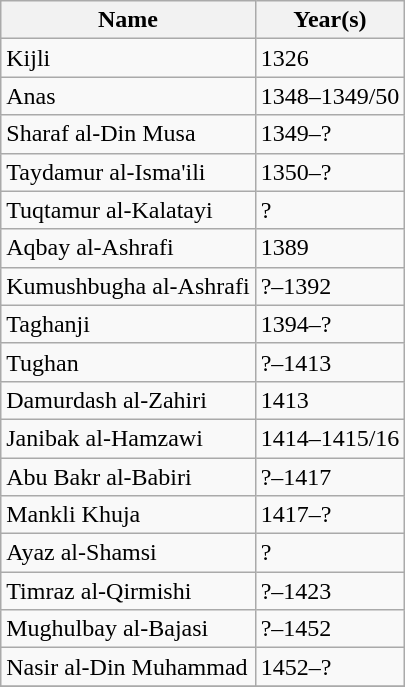<table class="wikitable collapsible mw-collapsed floatleft">
<tr>
<th>Name</th>
<th>Year(s)</th>
</tr>
<tr>
<td>Kijli</td>
<td>1326</td>
</tr>
<tr>
<td>Anas</td>
<td>1348–1349/50</td>
</tr>
<tr>
<td>Sharaf al-Din Musa</td>
<td>1349–?</td>
</tr>
<tr>
<td>Taydamur al-Isma'ili</td>
<td>1350–?</td>
</tr>
<tr>
<td>Tuqtamur al-Kalatayi</td>
<td>?</td>
</tr>
<tr>
<td>Aqbay al-Ashrafi</td>
<td>1389</td>
</tr>
<tr>
<td>Kumushbugha al-Ashrafi</td>
<td>?–1392</td>
</tr>
<tr>
<td>Taghanji</td>
<td>1394–?</td>
</tr>
<tr>
<td>Tughan</td>
<td>?–1413</td>
</tr>
<tr>
<td>Damurdash al-Zahiri</td>
<td>1413</td>
</tr>
<tr>
<td>Janibak al-Hamzawi</td>
<td>1414–1415/16</td>
</tr>
<tr>
<td>Abu Bakr al-Babiri</td>
<td>?–1417</td>
</tr>
<tr>
<td>Mankli Khuja</td>
<td>1417–?</td>
</tr>
<tr>
<td>Ayaz al-Shamsi</td>
<td>?</td>
</tr>
<tr>
<td>Timraz al-Qirmishi</td>
<td>?–1423</td>
</tr>
<tr>
<td>Mughulbay al-Bajasi</td>
<td>?–1452</td>
</tr>
<tr>
<td>Nasir al-Din Muhammad</td>
<td>1452–?</td>
</tr>
<tr>
</tr>
</table>
